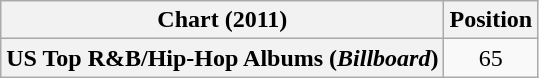<table class="wikitable plainrowheaders" style="text-align:center;">
<tr>
<th>Chart (2011)</th>
<th>Position</th>
</tr>
<tr>
<th scope="row">US Top R&B/Hip-Hop Albums (<em>Billboard</em>)</th>
<td align="center">65</td>
</tr>
</table>
